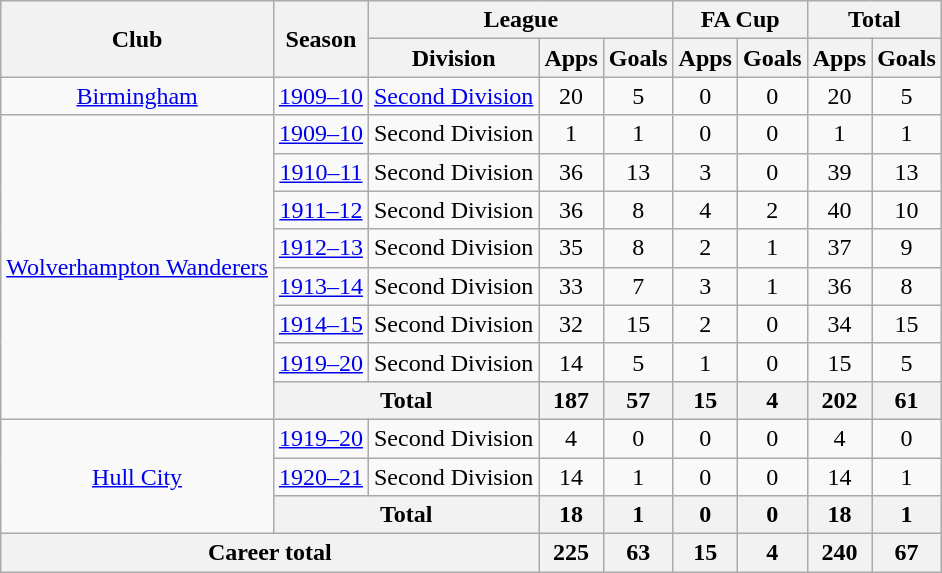<table class="wikitable" style="text-align: center;">
<tr>
<th rowspan="2">Club</th>
<th rowspan="2">Season</th>
<th colspan="3">League</th>
<th colspan="2">FA Cup</th>
<th colspan="2">Total</th>
</tr>
<tr>
<th>Division</th>
<th>Apps</th>
<th>Goals</th>
<th>Apps</th>
<th>Goals</th>
<th>Apps</th>
<th>Goals</th>
</tr>
<tr>
<td><a href='#'>Birmingham</a></td>
<td><a href='#'>1909–10</a></td>
<td><a href='#'>Second Division</a></td>
<td>20</td>
<td>5</td>
<td>0</td>
<td>0</td>
<td>20</td>
<td>5</td>
</tr>
<tr>
<td rowspan="8"><a href='#'>Wolverhampton Wanderers</a></td>
<td><a href='#'>1909–10</a></td>
<td>Second Division</td>
<td>1</td>
<td>1</td>
<td>0</td>
<td>0</td>
<td>1</td>
<td>1</td>
</tr>
<tr>
<td><a href='#'>1910–11</a></td>
<td>Second Division</td>
<td>36</td>
<td>13</td>
<td>3</td>
<td>0</td>
<td>39</td>
<td>13</td>
</tr>
<tr>
<td><a href='#'>1911–12</a></td>
<td>Second Division</td>
<td>36</td>
<td>8</td>
<td>4</td>
<td>2</td>
<td>40</td>
<td>10</td>
</tr>
<tr>
<td><a href='#'>1912–13</a></td>
<td>Second Division</td>
<td>35</td>
<td>8</td>
<td>2</td>
<td>1</td>
<td>37</td>
<td>9</td>
</tr>
<tr>
<td><a href='#'>1913–14</a></td>
<td>Second Division</td>
<td>33</td>
<td>7</td>
<td>3</td>
<td>1</td>
<td>36</td>
<td>8</td>
</tr>
<tr>
<td><a href='#'>1914–15</a></td>
<td>Second Division</td>
<td>32</td>
<td>15</td>
<td>2</td>
<td>0</td>
<td>34</td>
<td>15</td>
</tr>
<tr>
<td><a href='#'>1919–20</a></td>
<td>Second Division</td>
<td>14</td>
<td>5</td>
<td>1</td>
<td>0</td>
<td>15</td>
<td>5</td>
</tr>
<tr>
<th colspan="2">Total</th>
<th>187</th>
<th>57</th>
<th>15</th>
<th>4</th>
<th>202</th>
<th>61</th>
</tr>
<tr>
<td rowspan="3"><a href='#'>Hull City</a></td>
<td><a href='#'>1919–20</a></td>
<td>Second Division</td>
<td>4</td>
<td>0</td>
<td>0</td>
<td>0</td>
<td>4</td>
<td>0</td>
</tr>
<tr>
<td><a href='#'>1920–21</a></td>
<td>Second Division</td>
<td>14</td>
<td>1</td>
<td>0</td>
<td>0</td>
<td>14</td>
<td>1</td>
</tr>
<tr>
<th colspan="2">Total</th>
<th>18</th>
<th>1</th>
<th>0</th>
<th>0</th>
<th>18</th>
<th>1</th>
</tr>
<tr>
<th colspan="3">Career total</th>
<th>225</th>
<th>63</th>
<th>15</th>
<th>4</th>
<th>240</th>
<th>67</th>
</tr>
</table>
